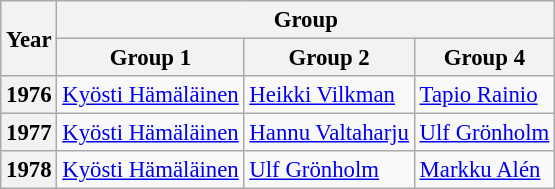<table class="wikitable" style="font-size: 95%">
<tr>
<th rowspan="2">Year</th>
<th colspan="3">Group</th>
</tr>
<tr>
<th>Group 1</th>
<th>Group 2</th>
<th>Group 4</th>
</tr>
<tr>
<th>1976</th>
<td><a href='#'>Kyösti Hämäläinen</a></td>
<td><a href='#'>Heikki Vilkman</a></td>
<td><a href='#'>Tapio Rainio</a></td>
</tr>
<tr>
<th>1977</th>
<td><a href='#'>Kyösti Hämäläinen</a></td>
<td><a href='#'>Hannu Valtaharju</a></td>
<td><a href='#'>Ulf Grönholm</a></td>
</tr>
<tr>
<th>1978</th>
<td><a href='#'>Kyösti Hämäläinen</a></td>
<td><a href='#'>Ulf Grönholm</a></td>
<td><a href='#'>Markku Alén</a></td>
</tr>
</table>
